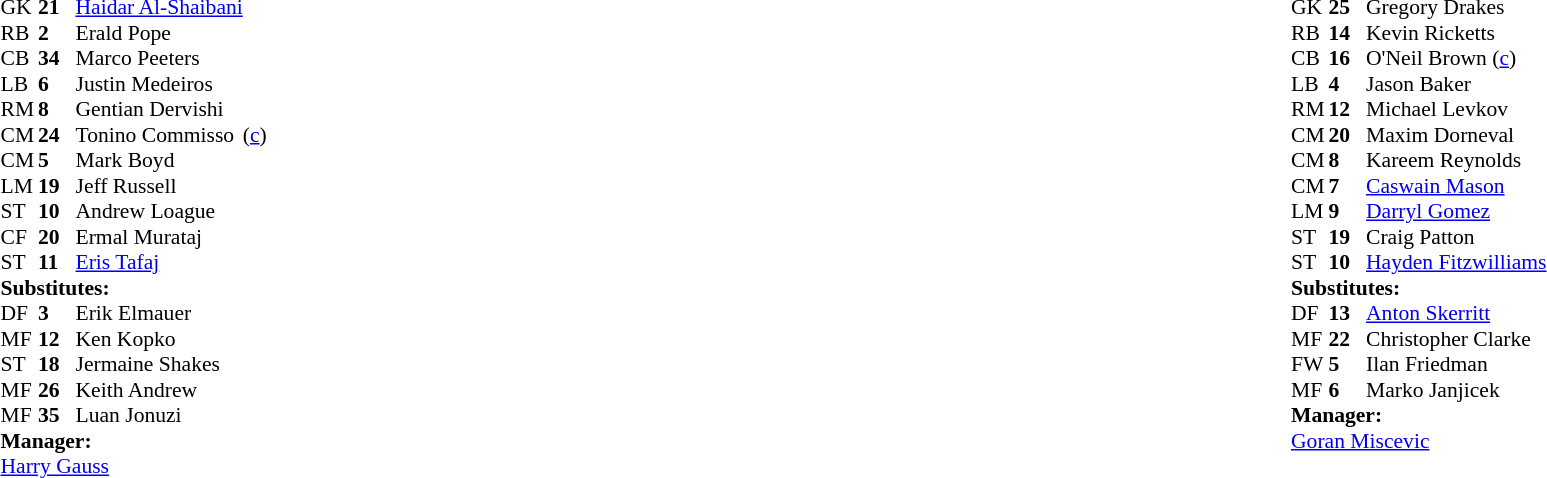<table style="width:100%;">
<tr>
<td style="vertical-align:top; width:50%;"><br><table style="font-size: 90%" cellspacing="0" cellpadding="0">
<tr>
<th width="25"></th>
<th width="25"></th>
</tr>
<tr>
<td>GK</td>
<td><strong>21</strong></td>
<td> <a href='#'>Haidar Al-Shaibani</a></td>
<td></td>
<td></td>
</tr>
<tr>
<td>RB</td>
<td><strong>2</strong></td>
<td> Erald Pope</td>
</tr>
<tr>
<td>CB</td>
<td><strong>34</strong></td>
<td> Marco Peeters</td>
<td></td>
<td></td>
</tr>
<tr>
<td>LB</td>
<td><strong>6</strong></td>
<td> Justin Medeiros</td>
</tr>
<tr>
<td>RM</td>
<td><strong>8</strong></td>
<td> Gentian Dervishi</td>
<td></td>
<td></td>
</tr>
<tr>
<td>CM</td>
<td><strong>24</strong></td>
<td> Tonino Commisso</td>
<td></td>
<td>(<a href='#'>c</a>)</td>
</tr>
<tr>
<td>CM</td>
<td><strong>5</strong></td>
<td> Mark Boyd</td>
</tr>
<tr>
<td>LM</td>
<td><strong>19</strong></td>
<td> Jeff Russell</td>
<td></td>
<td></td>
</tr>
<tr>
<td>ST</td>
<td><strong>10</strong></td>
<td> Andrew Loague</td>
<td></td>
<td></td>
</tr>
<tr>
<td>CF</td>
<td><strong>20</strong></td>
<td> Ermal Murataj</td>
<td></td>
<td></td>
</tr>
<tr>
<td>ST</td>
<td><strong>11</strong></td>
<td> <a href='#'>Eris Tafaj</a></td>
<td></td>
<td></td>
</tr>
<tr>
<td colspan=3><strong>Substitutes:</strong></td>
</tr>
<tr>
<td>DF</td>
<td><strong>3</strong></td>
<td> Erik Elmauer</td>
<td></td>
<td></td>
</tr>
<tr>
<td>MF</td>
<td><strong>12</strong></td>
<td> Ken Kopko</td>
<td></td>
<td></td>
</tr>
<tr>
<td>ST</td>
<td><strong>18</strong></td>
<td> Jermaine Shakes</td>
<td></td>
<td></td>
</tr>
<tr>
<td>MF</td>
<td><strong>26</strong></td>
<td>  Keith Andrew</td>
<td></td>
<td></td>
</tr>
<tr>
<td>MF</td>
<td><strong>35</strong></td>
<td> Luan Jonuzi</td>
<td></td>
<td></td>
</tr>
<tr>
<td colspan=3><strong>Manager:</strong></td>
</tr>
<tr>
<td colspan=4> <a href='#'>Harry Gauss</a></td>
</tr>
</table>
</td>
<td valign="top"></td>
<td style="vertical-align:top; width:50%;"><br><table cellspacing="0" cellpadding="0" style="font-size:90%; margin:auto;">
<tr>
<th width=25></th>
<th width=25></th>
</tr>
<tr>
<td>GK</td>
<td><strong>25</strong></td>
<td> Gregory Drakes</td>
<td></td>
<td></td>
</tr>
<tr>
<td>RB</td>
<td><strong>14</strong></td>
<td> Kevin Ricketts</td>
</tr>
<tr>
<td>CB</td>
<td><strong>16</strong></td>
<td> O'Neil Brown (<a href='#'>c</a>)</td>
</tr>
<tr>
<td>LB</td>
<td><strong>4</strong></td>
<td> Jason Baker</td>
</tr>
<tr>
<td>RM</td>
<td><strong>12</strong></td>
<td> Michael Levkov</td>
<td></td>
<td></td>
</tr>
<tr>
<td>CM</td>
<td><strong>20</strong></td>
<td> Maxim Dorneval</td>
<td></td>
<td></td>
</tr>
<tr>
<td>CM</td>
<td><strong>8</strong></td>
<td> Kareem Reynolds</td>
</tr>
<tr>
<td>CM</td>
<td><strong>7</strong></td>
<td> <a href='#'>Caswain Mason</a></td>
<td></td>
<td></td>
</tr>
<tr>
<td>LM</td>
<td><strong>9</strong></td>
<td> <a href='#'>Darryl Gomez</a></td>
<td></td>
<td></td>
</tr>
<tr>
<td>ST</td>
<td><strong>19</strong></td>
<td> Craig Patton</td>
<td></td>
<td></td>
</tr>
<tr>
<td>ST</td>
<td><strong>10</strong></td>
<td> <a href='#'>Hayden Fitzwilliams</a></td>
<td></td>
<td></td>
</tr>
<tr>
<td colspan=3><strong>Substitutes:</strong></td>
</tr>
<tr>
<td>DF</td>
<td><strong>13</strong></td>
<td> <a href='#'>Anton Skerritt</a></td>
<td></td>
<td></td>
</tr>
<tr>
<td>MF</td>
<td><strong>22</strong></td>
<td>  Christopher Clarke</td>
<td></td>
<td></td>
</tr>
<tr>
<td>FW</td>
<td><strong>5</strong></td>
<td> Ilan Friedman</td>
<td></td>
<td></td>
</tr>
<tr>
<td>MF</td>
<td><strong>6</strong></td>
<td> Marko Janjicek</td>
<td></td>
<td></td>
</tr>
<tr>
<td colspan=3><strong>Manager:</strong></td>
</tr>
<tr>
<td colspan=4> <a href='#'>Goran Miscevic</a></td>
</tr>
</table>
</td>
</tr>
</table>
